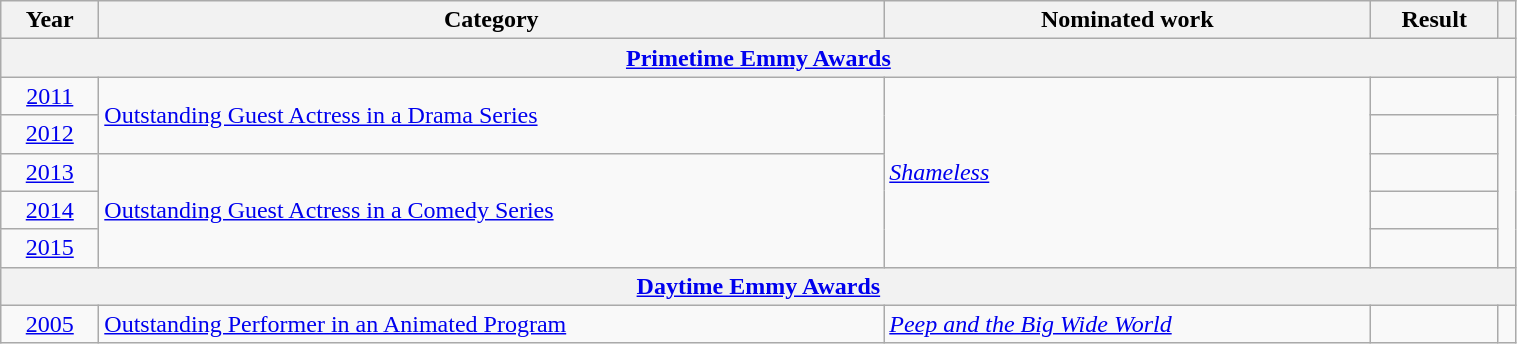<table class="wikitable" style="width:80%;">
<tr>
<th scope="row">Year</th>
<th scope="row">Category</th>
<th scope="row">Nominated work</th>
<th scope="row">Result</th>
<th scope="row"></th>
</tr>
<tr>
<th colspan="5"><a href='#'>Primetime Emmy Awards</a></th>
</tr>
<tr>
<td style="text-align:center;"><a href='#'>2011</a></td>
<td rowspan="2"><a href='#'>Outstanding Guest Actress in a Drama Series</a></td>
<td rowspan="5"><em><a href='#'>Shameless</a></em></td>
<td></td>
<td style="text-align:center;" rowspan="5"></td>
</tr>
<tr>
<td style="text-align:center;"><a href='#'>2012</a></td>
<td></td>
</tr>
<tr>
<td style="text-align:center;"><a href='#'>2013</a></td>
<td rowspan="3"><a href='#'>Outstanding Guest Actress in a Comedy Series</a></td>
<td></td>
</tr>
<tr>
<td style="text-align:center;"><a href='#'>2014</a></td>
<td></td>
</tr>
<tr>
<td style="text-align:center;"><a href='#'>2015</a></td>
<td></td>
</tr>
<tr>
<th colspan="5"><a href='#'>Daytime Emmy Awards</a></th>
</tr>
<tr>
<td style="text-align:center;"><a href='#'>2005</a></td>
<td><a href='#'>Outstanding Performer in an Animated Program</a></td>
<td><em><a href='#'>Peep and the Big Wide World</a></em></td>
<td></td>
<td style="text-align:center;"></td>
</tr>
</table>
